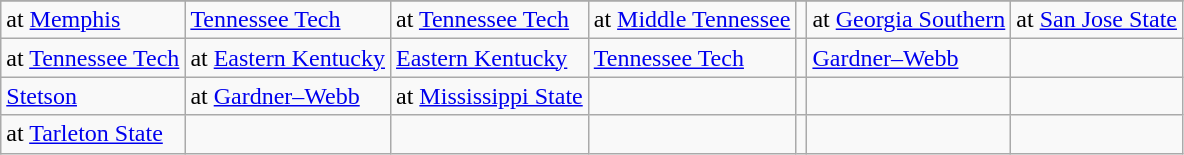<table class="wikitable">
<tr>
</tr>
<tr>
<td>at <a href='#'>Memphis</a></td>
<td><a href='#'>Tennessee Tech</a></td>
<td>at <a href='#'>Tennessee Tech</a></td>
<td>at <a href='#'>Middle Tennessee</a></td>
<td></td>
<td>at <a href='#'>Georgia Southern</a></td>
<td>at <a href='#'>San Jose State</a></td>
</tr>
<tr>
<td>at <a href='#'>Tennessee Tech</a></td>
<td>at <a href='#'>Eastern Kentucky</a></td>
<td><a href='#'>Eastern Kentucky</a></td>
<td><a href='#'>Tennessee Tech</a></td>
<td></td>
<td><a href='#'>Gardner–Webb</a></td>
<td></td>
</tr>
<tr>
<td><a href='#'>Stetson</a></td>
<td>at <a href='#'>Gardner–Webb</a></td>
<td>at <a href='#'>Mississippi State</a></td>
<td></td>
<td></td>
<td></td>
<td></td>
</tr>
<tr>
<td>at <a href='#'>Tarleton State</a></td>
<td></td>
<td></td>
<td></td>
<td></td>
<td></td>
<td></td>
</tr>
</table>
